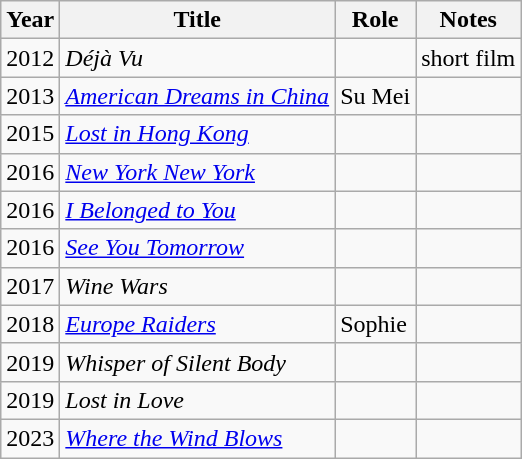<table class="wikitable sortable">
<tr>
<th>Year</th>
<th>Title</th>
<th>Role</th>
<th class="unsortable">Notes</th>
</tr>
<tr>
<td>2012</td>
<td><em>Déjà Vu</em></td>
<td></td>
<td>short film</td>
</tr>
<tr>
<td>2013</td>
<td><em><a href='#'>American Dreams in China</a></em></td>
<td>Su Mei</td>
<td></td>
</tr>
<tr>
<td>2015</td>
<td><em><a href='#'>Lost in Hong Kong</a></em></td>
<td></td>
<td></td>
</tr>
<tr>
<td>2016</td>
<td><em><a href='#'>New York New York</a></em></td>
<td></td>
<td></td>
</tr>
<tr>
<td>2016</td>
<td><em><a href='#'>I Belonged to You</a></em></td>
<td></td>
<td></td>
</tr>
<tr>
<td>2016</td>
<td><em><a href='#'>See You Tomorrow</a></em></td>
<td></td>
<td></td>
</tr>
<tr>
<td>2017</td>
<td><em>Wine Wars</em></td>
<td></td>
<td></td>
</tr>
<tr>
<td>2018</td>
<td><em><a href='#'>Europe Raiders</a></em></td>
<td>Sophie</td>
<td></td>
</tr>
<tr>
<td>2019</td>
<td><em>Whisper of Silent Body</em></td>
<td></td>
<td></td>
</tr>
<tr>
<td>2019</td>
<td><em>Lost in Love</em></td>
<td></td>
<td></td>
</tr>
<tr>
<td>2023</td>
<td><em><a href='#'>Where the Wind Blows</a></em></td>
<td></td>
<td></td>
</tr>
</table>
